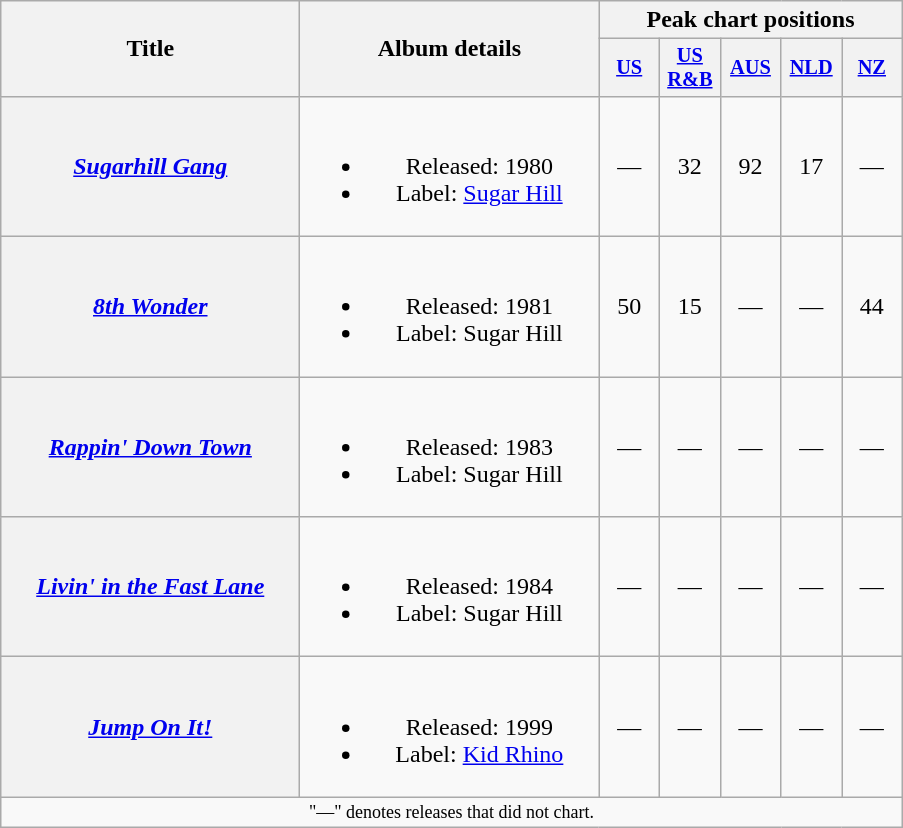<table class="wikitable plainrowheaders" style="text-align:center;">
<tr>
<th rowspan="2" style="width:12em;">Title</th>
<th rowspan="2" style="width:12em;">Album details</th>
<th colspan="5">Peak chart positions</th>
</tr>
<tr>
<th scope="col" style="width:2.5em;font-size:85%"><a href='#'>US</a><br></th>
<th scope="col" style="width:2.5em;font-size:85%"><a href='#'>US<br>R&B</a><br></th>
<th scope="col" style="width:2.5em;font-size:85%"><a href='#'>AUS</a><br></th>
<th scope="col" style="width:2.5em;font-size:85%"><a href='#'>NLD</a><br></th>
<th scope="col" style="width:2.5em;font-size:85%"><a href='#'>NZ</a><br></th>
</tr>
<tr>
<th scope="row"><em><a href='#'>Sugarhill Gang</a></em></th>
<td><br><ul><li>Released: 1980</li><li>Label: <a href='#'>Sugar Hill</a></li></ul></td>
<td>—</td>
<td>32</td>
<td>92</td>
<td>17</td>
<td>—</td>
</tr>
<tr>
<th scope="row"><em><a href='#'>8th Wonder</a></em></th>
<td><br><ul><li>Released: 1981</li><li>Label: Sugar Hill</li></ul></td>
<td>50</td>
<td>15</td>
<td>—</td>
<td>—</td>
<td>44</td>
</tr>
<tr>
<th scope="row"><em><a href='#'>Rappin' Down Town</a></em></th>
<td><br><ul><li>Released: 1983</li><li>Label: Sugar Hill</li></ul></td>
<td>—</td>
<td>—</td>
<td>—</td>
<td>—</td>
<td>—</td>
</tr>
<tr>
<th scope="row"><em><a href='#'>Livin' in the Fast Lane</a></em></th>
<td><br><ul><li>Released: 1984</li><li>Label: Sugar Hill</li></ul></td>
<td>—</td>
<td>—</td>
<td>—</td>
<td>—</td>
<td>—</td>
</tr>
<tr>
<th scope="row"><em><a href='#'>Jump On It!</a></em></th>
<td><br><ul><li>Released: 1999</li><li>Label: <a href='#'>Kid Rhino</a></li></ul></td>
<td>—</td>
<td>—</td>
<td>—</td>
<td>—</td>
<td>—</td>
</tr>
<tr>
<td colspan="10" style="text-align:center; font-size:9pt;">"—" denotes releases that did not chart.</td>
</tr>
</table>
